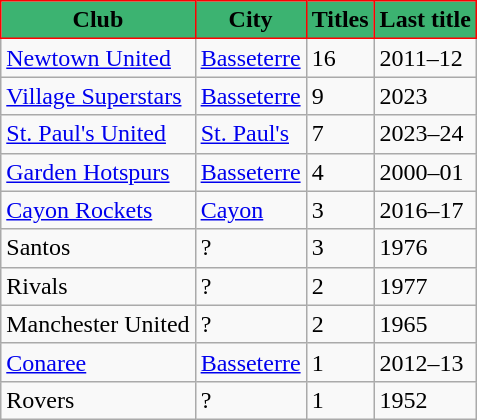<table class="wikitable">
<tr>
<th style="background:mediumseagreen; color:black; border:1px solid red;">Club</th>
<th style="background:mediumseagreen; color:black; border:1px solid red;">City</th>
<th style="background:mediumseagreen; color:black; border:1px solid red;">Titles</th>
<th style="background:mediumseagreen; color:black; border:1px solid red;">Last title</th>
</tr>
<tr>
<td><a href='#'>Newtown United</a></td>
<td><a href='#'>Basseterre</a></td>
<td>16</td>
<td>2011–12</td>
</tr>
<tr>
<td><a href='#'>Village Superstars</a></td>
<td><a href='#'>Basseterre</a></td>
<td>9</td>
<td>2023</td>
</tr>
<tr>
<td><a href='#'>St. Paul's United</a></td>
<td><a href='#'>St. Paul's</a></td>
<td>7</td>
<td>2023–24</td>
</tr>
<tr>
<td><a href='#'>Garden Hotspurs</a></td>
<td><a href='#'>Basseterre</a></td>
<td>4</td>
<td>2000–01</td>
</tr>
<tr>
<td><a href='#'>Cayon Rockets</a></td>
<td><a href='#'>Cayon</a></td>
<td>3</td>
<td>2016–17</td>
</tr>
<tr>
<td>Santos</td>
<td>?</td>
<td>3</td>
<td>1976</td>
</tr>
<tr>
<td>Rivals</td>
<td>?</td>
<td>2</td>
<td>1977</td>
</tr>
<tr>
<td>Manchester United</td>
<td>?</td>
<td>2</td>
<td>1965</td>
</tr>
<tr>
<td><a href='#'>Conaree</a></td>
<td><a href='#'>Basseterre</a></td>
<td>1</td>
<td>2012–13</td>
</tr>
<tr>
<td>Rovers</td>
<td>?</td>
<td>1</td>
<td>1952</td>
</tr>
</table>
